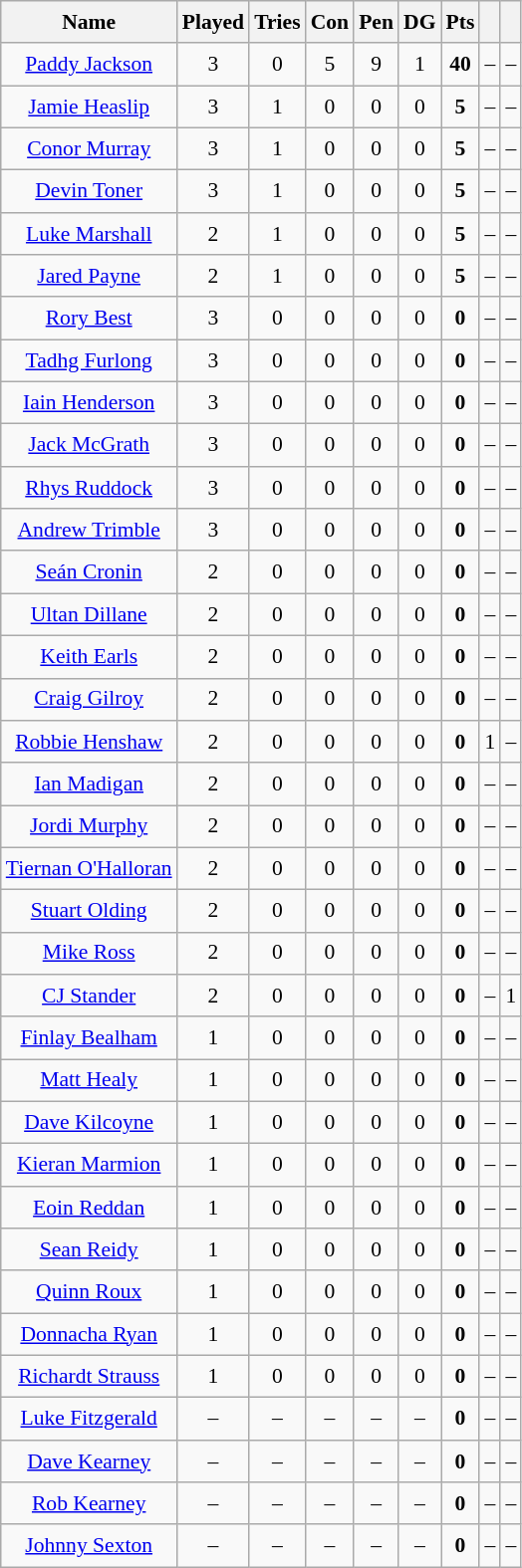<table class="wikitable" style="font-size:90%;border:0;text-align:center;line-height:150%">
<tr>
<th>Name</th>
<th>Played</th>
<th>Tries</th>
<th>Con</th>
<th>Pen</th>
<th>DG</th>
<th>Pts</th>
<th></th>
<th></th>
</tr>
<tr>
<td><a href='#'>Paddy Jackson</a></td>
<td>3</td>
<td>0</td>
<td>5</td>
<td>9</td>
<td>1</td>
<td><strong>40</strong></td>
<td>–</td>
<td>–</td>
</tr>
<tr>
<td><a href='#'>Jamie Heaslip</a></td>
<td>3</td>
<td>1</td>
<td>0</td>
<td>0</td>
<td>0</td>
<td><strong>5</strong></td>
<td>–</td>
<td>–</td>
</tr>
<tr>
<td><a href='#'>Conor Murray</a></td>
<td>3</td>
<td>1</td>
<td>0</td>
<td>0</td>
<td>0</td>
<td><strong>5</strong></td>
<td>–</td>
<td>–</td>
</tr>
<tr>
<td><a href='#'>Devin Toner</a></td>
<td>3</td>
<td>1</td>
<td>0</td>
<td>0</td>
<td>0</td>
<td><strong>5</strong></td>
<td>–</td>
<td>–</td>
</tr>
<tr>
<td><a href='#'>Luke Marshall</a></td>
<td>2</td>
<td>1</td>
<td>0</td>
<td>0</td>
<td>0</td>
<td><strong>5</strong></td>
<td>–</td>
<td>–</td>
</tr>
<tr>
<td><a href='#'>Jared Payne</a></td>
<td>2</td>
<td>1</td>
<td>0</td>
<td>0</td>
<td>0</td>
<td><strong>5</strong></td>
<td>–</td>
<td>–</td>
</tr>
<tr>
<td><a href='#'>Rory Best</a></td>
<td>3</td>
<td>0</td>
<td>0</td>
<td>0</td>
<td>0</td>
<td><strong>0</strong></td>
<td>–</td>
<td>–</td>
</tr>
<tr>
<td><a href='#'>Tadhg Furlong</a></td>
<td>3</td>
<td>0</td>
<td>0</td>
<td>0</td>
<td>0</td>
<td><strong>0</strong></td>
<td>–</td>
<td>–</td>
</tr>
<tr>
<td><a href='#'>Iain Henderson</a></td>
<td>3</td>
<td>0</td>
<td>0</td>
<td>0</td>
<td>0</td>
<td><strong>0</strong></td>
<td>–</td>
<td>–</td>
</tr>
<tr>
<td><a href='#'>Jack McGrath</a></td>
<td>3</td>
<td>0</td>
<td>0</td>
<td>0</td>
<td>0</td>
<td><strong>0</strong></td>
<td>–</td>
<td>–</td>
</tr>
<tr>
<td><a href='#'>Rhys Ruddock</a></td>
<td>3</td>
<td>0</td>
<td>0</td>
<td>0</td>
<td>0</td>
<td><strong>0</strong></td>
<td>–</td>
<td>–</td>
</tr>
<tr>
<td><a href='#'>Andrew Trimble</a></td>
<td>3</td>
<td>0</td>
<td>0</td>
<td>0</td>
<td>0</td>
<td><strong>0</strong></td>
<td>–</td>
<td>–</td>
</tr>
<tr>
<td><a href='#'>Seán Cronin</a></td>
<td>2</td>
<td>0</td>
<td>0</td>
<td>0</td>
<td>0</td>
<td><strong>0</strong></td>
<td>–</td>
<td>–</td>
</tr>
<tr>
<td><a href='#'>Ultan Dillane</a></td>
<td>2</td>
<td>0</td>
<td>0</td>
<td>0</td>
<td>0</td>
<td><strong>0</strong></td>
<td>–</td>
<td>–</td>
</tr>
<tr>
<td><a href='#'>Keith Earls</a></td>
<td>2</td>
<td>0</td>
<td>0</td>
<td>0</td>
<td>0</td>
<td><strong>0</strong></td>
<td>–</td>
<td>–</td>
</tr>
<tr>
<td><a href='#'>Craig Gilroy</a></td>
<td>2</td>
<td>0</td>
<td>0</td>
<td>0</td>
<td>0</td>
<td><strong>0</strong></td>
<td>–</td>
<td>–</td>
</tr>
<tr>
<td><a href='#'>Robbie Henshaw</a></td>
<td>2</td>
<td>0</td>
<td>0</td>
<td>0</td>
<td>0</td>
<td><strong>0</strong></td>
<td>1</td>
<td>–</td>
</tr>
<tr>
<td><a href='#'>Ian Madigan</a></td>
<td>2</td>
<td>0</td>
<td>0</td>
<td>0</td>
<td>0</td>
<td><strong>0</strong></td>
<td>–</td>
<td>–</td>
</tr>
<tr>
<td><a href='#'>Jordi Murphy</a></td>
<td>2</td>
<td>0</td>
<td>0</td>
<td>0</td>
<td>0</td>
<td><strong>0</strong></td>
<td>–</td>
<td>–</td>
</tr>
<tr>
<td><a href='#'>Tiernan O'Halloran</a></td>
<td>2</td>
<td>0</td>
<td>0</td>
<td>0</td>
<td>0</td>
<td><strong>0</strong></td>
<td>–</td>
<td>–</td>
</tr>
<tr>
<td><a href='#'>Stuart Olding</a></td>
<td>2</td>
<td>0</td>
<td>0</td>
<td>0</td>
<td>0</td>
<td><strong>0</strong></td>
<td>–</td>
<td>–</td>
</tr>
<tr>
<td><a href='#'>Mike Ross</a></td>
<td>2</td>
<td>0</td>
<td>0</td>
<td>0</td>
<td>0</td>
<td><strong>0</strong></td>
<td>–</td>
<td>–</td>
</tr>
<tr>
<td><a href='#'>CJ Stander</a></td>
<td>2</td>
<td>0</td>
<td>0</td>
<td>0</td>
<td>0</td>
<td><strong>0</strong></td>
<td>–</td>
<td>1</td>
</tr>
<tr>
<td><a href='#'>Finlay Bealham</a></td>
<td>1</td>
<td>0</td>
<td>0</td>
<td>0</td>
<td>0</td>
<td><strong>0</strong></td>
<td>–</td>
<td>–</td>
</tr>
<tr>
<td><a href='#'>Matt Healy</a></td>
<td>1</td>
<td>0</td>
<td>0</td>
<td>0</td>
<td>0</td>
<td><strong>0</strong></td>
<td>–</td>
<td>–</td>
</tr>
<tr>
<td><a href='#'>Dave Kilcoyne</a></td>
<td>1</td>
<td>0</td>
<td>0</td>
<td>0</td>
<td>0</td>
<td><strong>0</strong></td>
<td>–</td>
<td>–</td>
</tr>
<tr>
<td><a href='#'>Kieran Marmion</a></td>
<td>1</td>
<td>0</td>
<td>0</td>
<td>0</td>
<td>0</td>
<td><strong>0</strong></td>
<td>–</td>
<td>–</td>
</tr>
<tr>
<td><a href='#'>Eoin Reddan</a></td>
<td>1</td>
<td>0</td>
<td>0</td>
<td>0</td>
<td>0</td>
<td><strong>0</strong></td>
<td>–</td>
<td>–</td>
</tr>
<tr>
<td><a href='#'>Sean Reidy</a></td>
<td>1</td>
<td>0</td>
<td>0</td>
<td>0</td>
<td>0</td>
<td><strong>0</strong></td>
<td>–</td>
<td>–</td>
</tr>
<tr>
<td><a href='#'>Quinn Roux</a></td>
<td>1</td>
<td>0</td>
<td>0</td>
<td>0</td>
<td>0</td>
<td><strong>0</strong></td>
<td>–</td>
<td>–</td>
</tr>
<tr>
<td><a href='#'>Donnacha Ryan</a></td>
<td>1</td>
<td>0</td>
<td>0</td>
<td>0</td>
<td>0</td>
<td><strong>0</strong></td>
<td>–</td>
<td>–</td>
</tr>
<tr>
<td><a href='#'>Richardt Strauss</a></td>
<td>1</td>
<td>0</td>
<td>0</td>
<td>0</td>
<td>0</td>
<td><strong>0</strong></td>
<td>–</td>
<td>–</td>
</tr>
<tr>
<td><a href='#'>Luke Fitzgerald</a></td>
<td>–</td>
<td>–</td>
<td>–</td>
<td>–</td>
<td>–</td>
<td><strong>0</strong></td>
<td>–</td>
<td>–</td>
</tr>
<tr>
<td><a href='#'>Dave Kearney</a></td>
<td>–</td>
<td>–</td>
<td>–</td>
<td>–</td>
<td>–</td>
<td><strong>0</strong></td>
<td>–</td>
<td>–</td>
</tr>
<tr>
<td><a href='#'>Rob Kearney</a></td>
<td>–</td>
<td>–</td>
<td>–</td>
<td>–</td>
<td>–</td>
<td><strong>0</strong></td>
<td>–</td>
<td>–</td>
</tr>
<tr>
<td><a href='#'>Johnny Sexton</a></td>
<td>–</td>
<td>–</td>
<td>–</td>
<td>–</td>
<td>–</td>
<td><strong>0</strong></td>
<td>–</td>
<td>–</td>
</tr>
</table>
